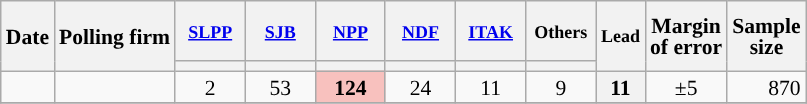<table class="wikitable unsortable mw-datatable" style="text-align:center;font-size:90%;line-height:14px">
<tr style="height:40px;">
<th rowspan=2>Date</th>
<th rowspan=2>Polling firm</th>
<th class="unsortable" style="width:40px;"><small><a href='#'>SLPP</a></small></th>
<th class="unsortable" style="width:40px;"><small><a href='#'>SJB</a></small></th>
<th class="unsortable" style="width:40px;"><small><a href='#'>NPP</a></small></th>
<th class="unsortable" style="width:40px;"><small><a href='#'>NDF</a></small></th>
<th class="unsortable" style="width:40px;"><small><a href='#'>ITAK</a></small></th>
<th class="unsortable" style="width:40px;"><small>Others</small></th>
<th rowspan="2" data-sort-type="number"><small>Lead</small></th>
<th rowspan="2" class="unsortable">Margin<br>of error</th>
<th rowspan="2" class="unsortable">Sample<br>size</th>
</tr>
<tr>
<th style="background:"></th>
<th style="background:"></th>
<th style="background:"></th>
<th style="background:"></th>
<th style="background:"></th>
<th style="background:"></th>
</tr>
<tr>
<td></td>
<td></td>
<td>2</td>
<td>53</td>
<td style="background:rgb(248, 193, 190)"><strong>124</strong></td>
<td>24</td>
<td>11</td>
<td>9</td>
<th style="background:">11</th>
<td>±5</td>
<td style="text-align:right;">870</td>
</tr>
<tr>
</tr>
</table>
